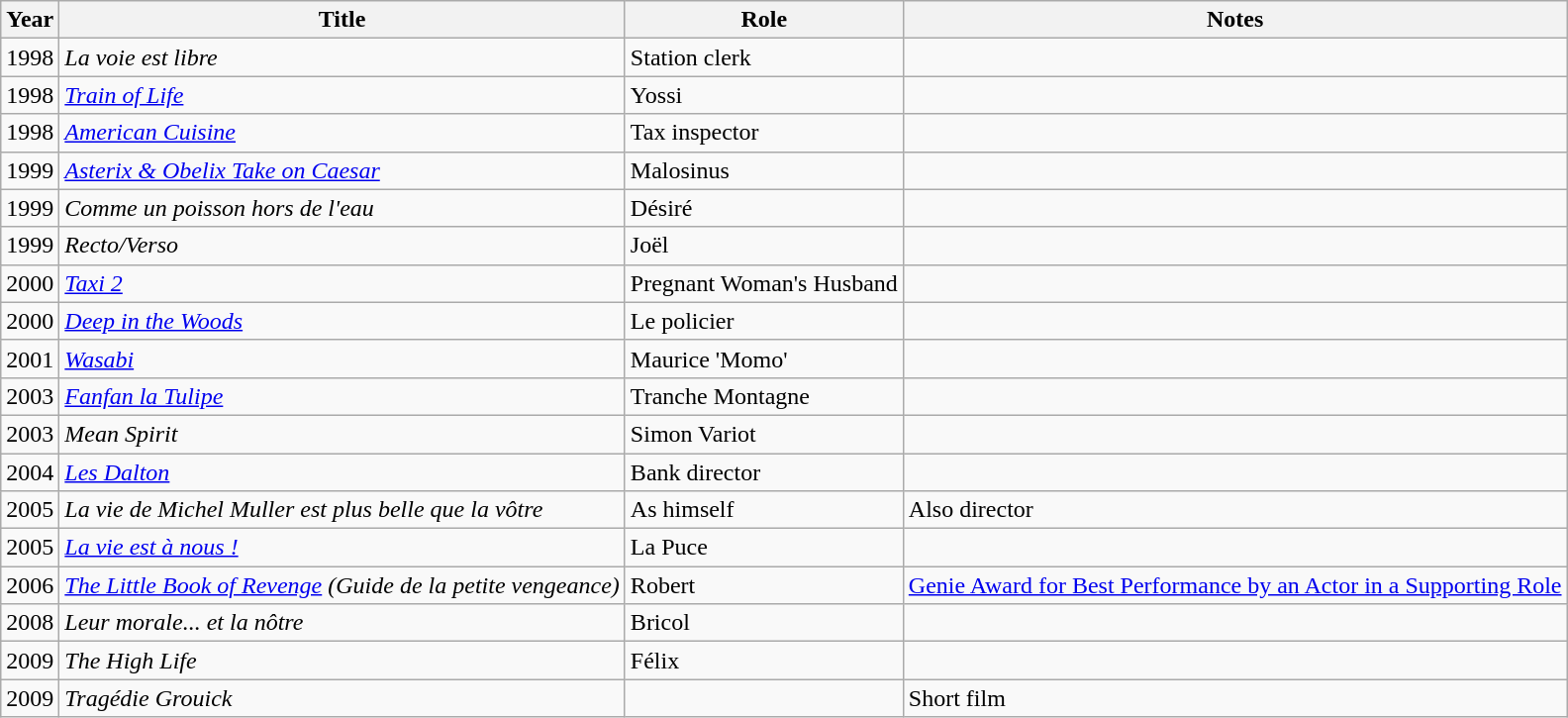<table class="wikitable sortable">
<tr>
<th>Year</th>
<th>Title</th>
<th>Role</th>
<th class="unsortable">Notes</th>
</tr>
<tr>
<td>1998</td>
<td><em>La voie est libre</em></td>
<td>Station clerk</td>
<td></td>
</tr>
<tr>
<td>1998</td>
<td><em><a href='#'>Train of Life</a></em></td>
<td>Yossi</td>
<td></td>
</tr>
<tr>
<td>1998</td>
<td><em><a href='#'>American Cuisine</a></em></td>
<td>Tax inspector</td>
<td></td>
</tr>
<tr>
<td>1999</td>
<td><em><a href='#'>Asterix & Obelix Take on Caesar</a></em></td>
<td>Malosinus</td>
<td></td>
</tr>
<tr>
<td>1999</td>
<td><em>Comme un poisson hors de l'eau</em></td>
<td>Désiré</td>
<td></td>
</tr>
<tr>
<td>1999</td>
<td><em>Recto/Verso</em></td>
<td>Joël</td>
<td></td>
</tr>
<tr>
<td>2000</td>
<td><em><a href='#'>Taxi 2</a></em></td>
<td>Pregnant Woman's Husband</td>
<td></td>
</tr>
<tr>
<td>2000</td>
<td><em><a href='#'>Deep in the Woods</a></em></td>
<td>Le policier</td>
<td></td>
</tr>
<tr>
<td>2001</td>
<td><em><a href='#'>Wasabi</a></em></td>
<td>Maurice 'Momo'</td>
<td></td>
</tr>
<tr>
<td>2003</td>
<td><em><a href='#'>Fanfan la Tulipe</a></em></td>
<td>Tranche Montagne</td>
<td></td>
</tr>
<tr>
<td>2003</td>
<td><em>Mean Spirit</em></td>
<td>Simon Variot</td>
<td></td>
</tr>
<tr>
<td>2004</td>
<td><em><a href='#'>Les Dalton</a></em></td>
<td>Bank director</td>
<td></td>
</tr>
<tr>
<td>2005</td>
<td><em>La vie de Michel Muller est plus belle que la vôtre</em></td>
<td>As himself</td>
<td>Also director</td>
</tr>
<tr>
<td>2005</td>
<td><em><a href='#'>La vie est à nous !</a></em></td>
<td>La Puce</td>
<td></td>
</tr>
<tr>
<td>2006</td>
<td><em><a href='#'>The Little Book of Revenge</a> (Guide de la petite vengeance)</em></td>
<td>Robert</td>
<td><a href='#'>Genie Award for Best Performance by an Actor in a Supporting Role</a></td>
</tr>
<tr>
<td>2008</td>
<td><em>Leur morale... et la nôtre</em></td>
<td>Bricol</td>
<td></td>
</tr>
<tr>
<td>2009</td>
<td><em>The High Life</em></td>
<td>Félix</td>
<td></td>
</tr>
<tr>
<td>2009</td>
<td><em>Tragédie Grouick</em></td>
<td></td>
<td>Short film</td>
</tr>
</table>
